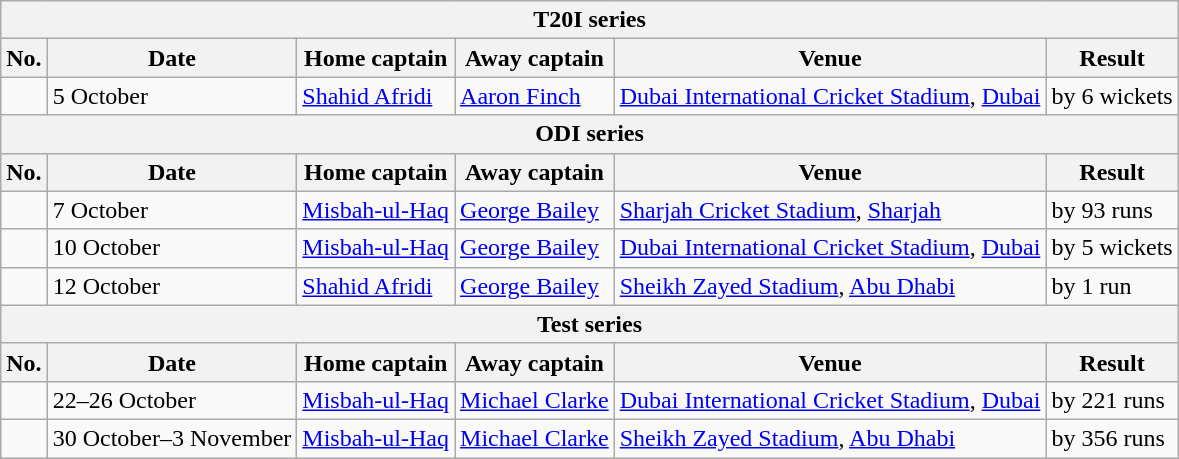<table class="wikitable">
<tr>
<th colspan="9">T20I series</th>
</tr>
<tr>
<th>No.</th>
<th>Date</th>
<th>Home captain</th>
<th>Away captain</th>
<th>Venue</th>
<th>Result</th>
</tr>
<tr>
<td></td>
<td>5 October</td>
<td><a href='#'>Shahid Afridi</a></td>
<td><a href='#'>Aaron Finch</a></td>
<td><a href='#'>Dubai International Cricket Stadium</a>, <a href='#'>Dubai</a></td>
<td> by 6 wickets</td>
</tr>
<tr>
<th colspan="9">ODI series</th>
</tr>
<tr>
<th>No.</th>
<th>Date</th>
<th>Home captain</th>
<th>Away captain</th>
<th>Venue</th>
<th>Result</th>
</tr>
<tr>
<td></td>
<td>7 October</td>
<td><a href='#'>Misbah-ul-Haq</a></td>
<td><a href='#'>George Bailey</a></td>
<td><a href='#'>Sharjah Cricket Stadium</a>, <a href='#'>Sharjah</a></td>
<td> by 93 runs</td>
</tr>
<tr>
<td></td>
<td>10 October</td>
<td><a href='#'>Misbah-ul-Haq</a></td>
<td><a href='#'>George Bailey</a></td>
<td><a href='#'>Dubai International Cricket Stadium</a>, <a href='#'>Dubai</a></td>
<td> by 5 wickets</td>
</tr>
<tr>
<td></td>
<td>12 October</td>
<td><a href='#'>Shahid Afridi</a></td>
<td><a href='#'>George Bailey</a></td>
<td><a href='#'>Sheikh Zayed Stadium</a>, <a href='#'>Abu Dhabi</a></td>
<td> by 1 run</td>
</tr>
<tr>
<th colspan="9">Test series</th>
</tr>
<tr>
<th>No.</th>
<th>Date</th>
<th>Home captain</th>
<th>Away captain</th>
<th>Venue</th>
<th>Result</th>
</tr>
<tr>
<td></td>
<td>22–26 October</td>
<td><a href='#'>Misbah-ul-Haq</a></td>
<td><a href='#'>Michael Clarke</a></td>
<td><a href='#'>Dubai International Cricket Stadium</a>, <a href='#'>Dubai</a></td>
<td> by 221 runs</td>
</tr>
<tr>
<td></td>
<td>30 October–3 November</td>
<td><a href='#'>Misbah-ul-Haq</a></td>
<td><a href='#'>Michael Clarke</a></td>
<td><a href='#'>Sheikh Zayed Stadium</a>, <a href='#'>Abu Dhabi</a></td>
<td> by 356 runs</td>
</tr>
</table>
